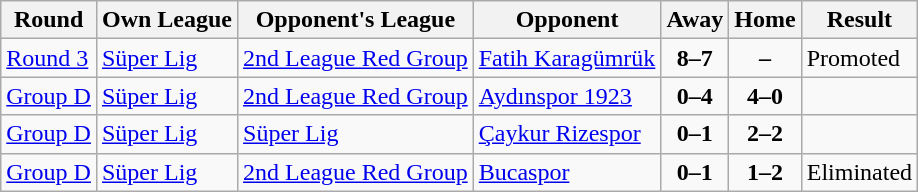<table class="wikitable" style="text-align: left;">
<tr>
<th>Round</th>
<th>Own League</th>
<th>Opponent's League</th>
<th>Opponent</th>
<th>Away</th>
<th>Home</th>
<th>Result</th>
</tr>
<tr>
<td><a href='#'>Round 3</a></td>
<td><a href='#'>Süper Lig</a></td>
<td><a href='#'>2nd League Red Group</a></td>
<td><a href='#'>Fatih Karagümrük</a></td>
<td align="center"><strong>8–7</strong></td>
<td align="center"><strong>–</strong></td>
<td>Promoted</td>
</tr>
<tr>
<td><a href='#'>Group D</a></td>
<td><a href='#'>Süper Lig</a></td>
<td><a href='#'>2nd League Red Group</a></td>
<td><a href='#'>Aydınspor 1923</a></td>
<td align="center"><strong>0–4</strong></td>
<td align="center"><strong>4–0</strong></td>
<td></td>
</tr>
<tr>
<td><a href='#'>Group D</a></td>
<td><a href='#'>Süper Lig</a></td>
<td><a href='#'>Süper Lig</a></td>
<td><a href='#'>Çaykur Rizespor</a></td>
<td align="center"><strong>0–1</strong></td>
<td align="center"><strong>2–2</strong></td>
<td></td>
</tr>
<tr>
<td><a href='#'>Group D</a></td>
<td><a href='#'>Süper Lig</a></td>
<td><a href='#'>2nd League Red Group</a></td>
<td><a href='#'>Bucaspor</a></td>
<td align="center"><strong>0–1</strong></td>
<td align="center"><strong>1–2</strong></td>
<td>Eliminated</td>
</tr>
</table>
